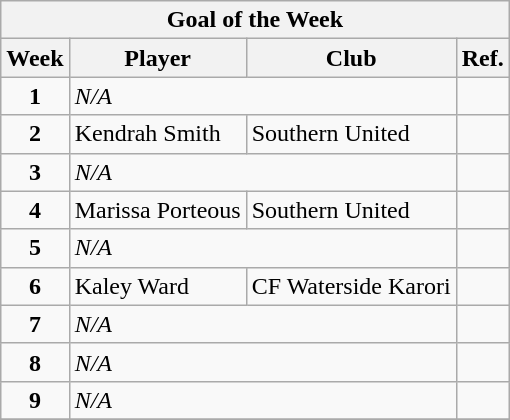<table class="wikitable collapsible collapsed">
<tr>
<th colspan="4">Goal of the Week</th>
</tr>
<tr>
<th>Week</th>
<th>Player</th>
<th>Club</th>
<th>Ref.</th>
</tr>
<tr>
<td style="text-align: center;"><strong>1</strong></td>
<td colspan="2"><em>N/A</em></td>
<td></td>
</tr>
<tr>
<td style="text-align: center;"><strong>2</strong></td>
<td>Kendrah Smith</td>
<td>Southern United</td>
<td></td>
</tr>
<tr>
<td style="text-align: center;"><strong>3</strong></td>
<td colspan="2"><em>N/A</em></td>
<td></td>
</tr>
<tr>
<td style="text-align: center;"><strong>4</strong></td>
<td>Marissa Porteous</td>
<td>Southern United</td>
<td></td>
</tr>
<tr>
<td style="text-align: center;"><strong>5</strong></td>
<td colspan="2"><em>N/A</em></td>
<td></td>
</tr>
<tr>
<td style="text-align: center;"><strong>6</strong></td>
<td>Kaley Ward</td>
<td>CF Waterside Karori</td>
<td></td>
</tr>
<tr>
<td style="text-align: center;"><strong>7</strong></td>
<td colspan="2"><em>N/A</em></td>
<td></td>
</tr>
<tr>
<td style="text-align: center;"><strong>8</strong></td>
<td colspan="2"><em>N/A</em></td>
<td></td>
</tr>
<tr>
<td style="text-align: center;"><strong>9</strong></td>
<td colspan="2"><em>N/A</em></td>
<td></td>
</tr>
<tr>
</tr>
</table>
